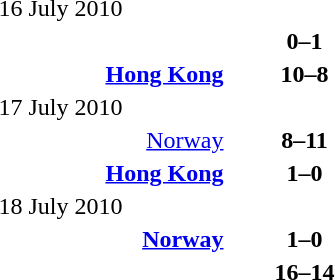<table>
<tr>
<th width=150></th>
<th width=100></th>
<th width=150></th>
</tr>
<tr>
<td>16 July 2010</td>
</tr>
<tr>
<td align=right></td>
<td align=center><strong>0–1</strong></td>
<td><strong></strong></td>
</tr>
<tr>
<td align=right><strong><a href='#'>Hong Kong</a> </strong></td>
<td align=center><strong>10–8</strong></td>
<td></td>
</tr>
<tr>
<td>17 July 2010</td>
</tr>
<tr>
<td align=right><a href='#'>Norway</a> </td>
<td align=center><strong>8–11</strong></td>
<td><strong></strong></td>
</tr>
<tr>
<td align=right><strong><a href='#'>Hong Kong</a> </strong></td>
<td align=center><strong>1–0</strong></td>
<td></td>
</tr>
<tr>
<td>18 July 2010</td>
</tr>
<tr>
<td align=right><strong><a href='#'>Norway</a> </strong></td>
<td align=center><strong>1–0</strong></td>
<td></td>
</tr>
<tr>
<td align=right><strong></strong></td>
<td align=center><strong>16–14</strong></td>
<td></td>
</tr>
</table>
